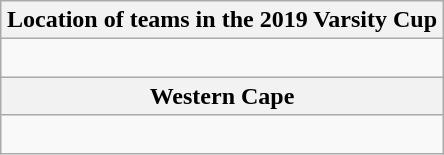<table class="wikitable floatright" style="text-align:right; margin: 1em auto;">
<tr>
<th colspan="100%">Location of teams in the 2019 Varsity Cup</th>
</tr>
<tr>
<td><br></td>
</tr>
<tr>
<th>Western Cape</th>
</tr>
<tr>
<td><br></td>
</tr>
</table>
